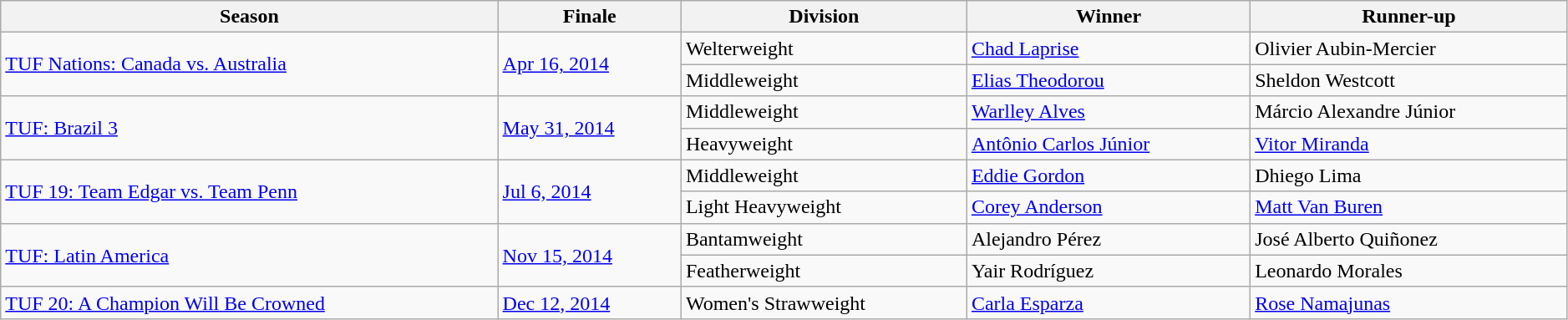<table class="wikitable" style="width:99%;">
<tr>
<th>Season</th>
<th>Finale</th>
<th>Division</th>
<th>Winner</th>
<th>Runner-up</th>
</tr>
<tr>
<td rowspan="2" style="text-align:left"><a href='#'>TUF Nations: Canada vs. Australia</a></td>
<td rowspan="2"><a href='#'>Apr 16, 2014</a></td>
<td>Welterweight</td>
<td><a href='#'>Chad Laprise</a></td>
<td>Olivier Aubin-Mercier</td>
</tr>
<tr>
<td>Middleweight</td>
<td><a href='#'>Elias Theodorou</a></td>
<td>Sheldon Westcott</td>
</tr>
<tr>
<td rowspan="2" style="text-align:left"><a href='#'>TUF: Brazil 3</a></td>
<td rowspan="2"><a href='#'>May 31, 2014</a></td>
<td>Middleweight</td>
<td><a href='#'>Warlley Alves</a></td>
<td>Márcio Alexandre Júnior</td>
</tr>
<tr>
<td>Heavyweight</td>
<td><a href='#'>Antônio Carlos Júnior</a></td>
<td><a href='#'>Vitor Miranda</a></td>
</tr>
<tr>
<td rowspan="2" style="text-align:left"><a href='#'>TUF 19: Team Edgar vs. Team Penn</a></td>
<td rowspan="2"><a href='#'>Jul 6, 2014</a></td>
<td>Middleweight</td>
<td><a href='#'>Eddie Gordon</a></td>
<td>Dhiego Lima</td>
</tr>
<tr>
<td>Light Heavyweight</td>
<td><a href='#'>Corey Anderson</a></td>
<td><a href='#'>Matt Van Buren</a></td>
</tr>
<tr>
<td rowspan="2" style="text-align:left"><a href='#'>TUF: Latin America</a></td>
<td rowspan="2"><a href='#'>Nov 15, 2014</a></td>
<td>Bantamweight</td>
<td>Alejandro Pérez</td>
<td>José Alberto Quiñonez</td>
</tr>
<tr>
<td>Featherweight</td>
<td>Yair Rodríguez</td>
<td>Leonardo Morales</td>
</tr>
<tr>
<td style="text-align:left"><a href='#'>TUF 20: A Champion Will Be Crowned</a></td>
<td><a href='#'>Dec 12, 2014</a></td>
<td>Women's Strawweight</td>
<td><a href='#'>Carla Esparza</a></td>
<td><a href='#'>Rose Namajunas</a></td>
</tr>
</table>
